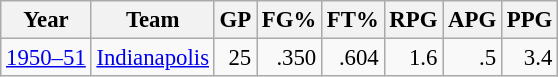<table class="wikitable sortable" style="font-size:95%; text-align:right;">
<tr>
<th>Year</th>
<th>Team</th>
<th>GP</th>
<th>FG%</th>
<th>FT%</th>
<th>RPG</th>
<th>APG</th>
<th>PPG</th>
</tr>
<tr>
<td style="text-align:left;"><a href='#'>1950–51</a></td>
<td style="text-align:left;"><a href='#'>Indianapolis</a></td>
<td>25</td>
<td>.350</td>
<td>.604</td>
<td>1.6</td>
<td>.5</td>
<td>3.4</td>
</tr>
</table>
